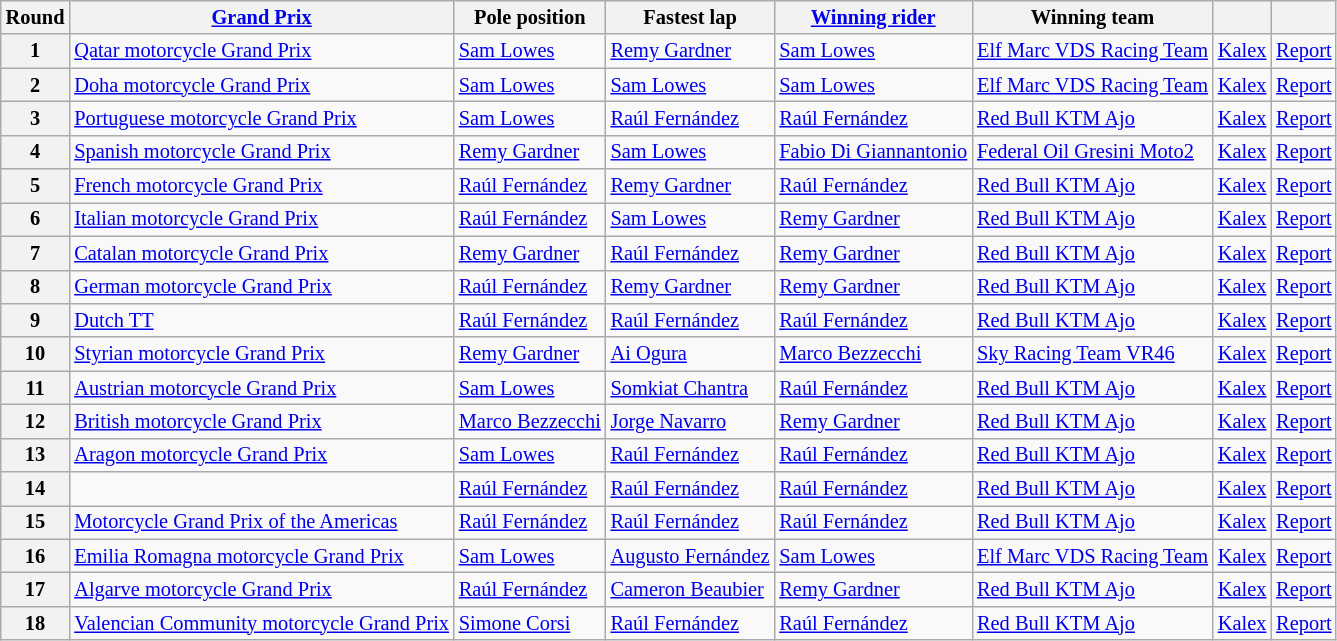<table class="wikitable sortable" style="font-size: 85%">
<tr>
<th>Round</th>
<th><a href='#'>Grand Prix</a></th>
<th>Pole position</th>
<th>Fastest lap</th>
<th><a href='#'>Winning rider</a></th>
<th>Winning team</th>
<th></th>
<th class="unsortable"></th>
</tr>
<tr>
<th>1</th>
<td> <a href='#'>Qatar motorcycle Grand Prix</a></td>
<td data-sort-value="LOW"> <a href='#'>Sam Lowes</a></td>
<td data-sort-value="GAR"> <a href='#'>Remy Gardner</a></td>
<td data-sort-value="LOW"> <a href='#'>Sam Lowes</a></td>
<td data-sort-value="ELF" nowrap> <a href='#'>Elf Marc VDS Racing Team</a></td>
<td data-sort-value="KAL" nowrap> <a href='#'>Kalex</a></td>
<td><a href='#'>Report</a></td>
</tr>
<tr>
<th>2</th>
<td data-sort-value="doh"> <a href='#'>Doha motorcycle Grand Prix</a></td>
<td data-sort-value="LOW"> <a href='#'>Sam Lowes</a></td>
<td data-sort-value="LOW"> <a href='#'>Sam Lowes</a></td>
<td data-sort-value="LOW"> <a href='#'>Sam Lowes</a></td>
<td data-sort-value="ELF"> <a href='#'>Elf Marc VDS Racing Team</a></td>
<td data-sort-value="KAL"> <a href='#'>Kalex</a></td>
<td><a href='#'>Report</a></td>
</tr>
<tr>
<th>3</th>
<td> <a href='#'>Portuguese motorcycle Grand Prix</a></td>
<td data-sort-value="LOW"> <a href='#'>Sam Lowes</a></td>
<td data-sort-value="FERR"> <a href='#'>Raúl Fernández</a></td>
<td data-sort-value="FERR"> <a href='#'>Raúl Fernández</a></td>
<td data-sort-value="RED"> <a href='#'>Red Bull KTM Ajo</a></td>
<td data-sort-value="KAL"> <a href='#'>Kalex</a></td>
<td><a href='#'>Report</a></td>
</tr>
<tr>
<th>4</th>
<td> <a href='#'>Spanish motorcycle Grand Prix</a></td>
<td data-sort-value="GAR"> <a href='#'>Remy Gardner</a></td>
<td data-sort-value="LOW"> <a href='#'>Sam Lowes</a></td>
<td data-sort-value="DIG" nowrap> <a href='#'>Fabio Di Giannantonio</a></td>
<td data-sort-value="FED"> <a href='#'>Federal Oil Gresini Moto2</a></td>
<td data-sort-value="KAL"> <a href='#'>Kalex</a></td>
<td><a href='#'>Report</a></td>
</tr>
<tr>
<th>5</th>
<td> <a href='#'>French motorcycle Grand Prix</a></td>
<td data-sort-value="FERR"> <a href='#'>Raúl Fernández</a></td>
<td data-sort-value="GAR"> <a href='#'>Remy Gardner</a></td>
<td data-sort-value="FERR"> <a href='#'>Raúl Fernández</a></td>
<td data-sort-value="RED"> <a href='#'>Red Bull KTM Ajo</a></td>
<td data-sort-value="KAL"> <a href='#'>Kalex</a></td>
<td><a href='#'>Report</a></td>
</tr>
<tr>
<th>6</th>
<td> <a href='#'>Italian motorcycle Grand Prix</a></td>
<td data-sort-value="FERR" nowrap> <a href='#'>Raúl Fernández</a></td>
<td data-sort-value="LOW"> <a href='#'>Sam Lowes</a></td>
<td data-sort-value="GAR"> <a href='#'>Remy Gardner</a></td>
<td data-sort-value="RED"> <a href='#'>Red Bull KTM Ajo</a></td>
<td data-sort-value="KAL"> <a href='#'>Kalex</a></td>
<td><a href='#'>Report</a></td>
</tr>
<tr>
<th>7</th>
<td> <a href='#'>Catalan motorcycle Grand Prix</a></td>
<td data-sort-value="GAR"> <a href='#'>Remy Gardner</a></td>
<td data-sort-value="FERR"> <a href='#'>Raúl Fernández</a></td>
<td data-sort-value="GAR"> <a href='#'>Remy Gardner</a></td>
<td data-sort-value="RED"> <a href='#'>Red Bull KTM Ajo</a></td>
<td data-sort-value="KAL"> <a href='#'>Kalex</a></td>
<td><a href='#'>Report</a></td>
</tr>
<tr>
<th>8</th>
<td> <a href='#'>German motorcycle Grand Prix</a></td>
<td data-sort-value="FERR"> <a href='#'>Raúl Fernández</a></td>
<td data-sort-value="GAR"> <a href='#'>Remy Gardner</a></td>
<td data-sort-value="GAR"> <a href='#'>Remy Gardner</a></td>
<td data-sort-value="RED"> <a href='#'>Red Bull KTM Ajo</a></td>
<td data-sort-value="KAL"> <a href='#'>Kalex</a></td>
<td><a href='#'>Report</a></td>
</tr>
<tr>
<th>9</th>
<td data-sort-value="dut"> <a href='#'>Dutch TT</a></td>
<td data-sort-value="FERR"> <a href='#'>Raúl Fernández</a></td>
<td data-sort-value="FERR"> <a href='#'>Raúl Fernández</a></td>
<td data-sort-value="FERR"> <a href='#'>Raúl Fernández</a></td>
<td data-sort-value="RED"> <a href='#'>Red Bull KTM Ajo</a></td>
<td data-sort-value="KAL"> <a href='#'>Kalex</a></td>
<td><a href='#'>Report</a></td>
</tr>
<tr>
<th>10</th>
<td> <a href='#'>Styrian motorcycle Grand Prix</a></td>
<td data-sort-value="GAR"> <a href='#'>Remy Gardner</a></td>
<td data-sort-value="OGU"> <a href='#'>Ai Ogura</a></td>
<td data-sort-value="BEZ"> <a href='#'>Marco Bezzecchi</a></td>
<td data-sort-value="SKY"> <a href='#'>Sky Racing Team VR46</a></td>
<td data-sort-value="KAL"> <a href='#'>Kalex</a></td>
<td><a href='#'>Report</a></td>
</tr>
<tr>
<th>11</th>
<td> <a href='#'>Austrian motorcycle Grand Prix</a></td>
<td data-sort-value="LOW"> <a href='#'>Sam Lowes</a></td>
<td data-sort-value="CHA"> <a href='#'>Somkiat Chantra</a></td>
<td data-sort-value="FERR"> <a href='#'>Raúl Fernández</a></td>
<td data-sort-value="RED"> <a href='#'>Red Bull KTM Ajo</a></td>
<td data-sort-value="KAL"> <a href='#'>Kalex</a></td>
<td><a href='#'>Report</a></td>
</tr>
<tr>
<th>12</th>
<td data-sort-value="bri"> <a href='#'>British motorcycle Grand Prix</a></td>
<td data-sort-value="BEZ" nowrap> <a href='#'>Marco Bezzecchi</a></td>
<td data-sort-value="NAV"> <a href='#'>Jorge Navarro</a></td>
<td data-sort-value="GAR"> <a href='#'>Remy Gardner</a></td>
<td data-sort-value="RED"> <a href='#'>Red Bull KTM Ajo</a></td>
<td data-sort-value="KAL"> <a href='#'>Kalex</a></td>
<td><a href='#'>Report</a></td>
</tr>
<tr>
<th>13</th>
<td> <a href='#'>Aragon motorcycle Grand Prix</a></td>
<td data-sort-value="LOW"> <a href='#'>Sam Lowes</a></td>
<td data-sort-value="FERR"> <a href='#'>Raúl Fernández</a></td>
<td data-sort-value="FERR"> <a href='#'>Raúl Fernández</a></td>
<td data-sort-value="RED"> <a href='#'>Red Bull KTM Ajo</a></td>
<td data-sort-value="KAL"> <a href='#'>Kalex</a></td>
<td><a href='#'>Report</a></td>
</tr>
<tr>
<th>14</th>
<td></td>
<td data-sort-value="FERR"> <a href='#'>Raúl Fernández</a></td>
<td data-sort-value="FERR"> <a href='#'>Raúl Fernández</a></td>
<td data-sort-value="FERR"> <a href='#'>Raúl Fernández</a></td>
<td data-sort-value="RED"> <a href='#'>Red Bull KTM Ajo</a></td>
<td data-sort-value="KAL"> <a href='#'>Kalex</a></td>
<td><a href='#'>Report</a></td>
</tr>
<tr>
<th>15</th>
<td data-sort-value="ame"> <a href='#'>Motorcycle Grand Prix of the Americas</a></td>
<td data-sort-value="FERR"> <a href='#'>Raúl Fernández</a></td>
<td data-sort-value="FERR"> <a href='#'>Raúl Fernández</a></td>
<td data-sort-value="FERR"> <a href='#'>Raúl Fernández</a></td>
<td data-sort-value="RED"> <a href='#'>Red Bull KTM Ajo</a></td>
<td data-sort-value="KAL"> <a href='#'>Kalex</a></td>
<td><a href='#'>Report</a></td>
</tr>
<tr>
<th>16</th>
<td> <a href='#'>Emilia Romagna motorcycle Grand Prix</a></td>
<td data-sort-value="LOW"> <a href='#'>Sam Lowes</a></td>
<td nowrap data-sort-value="FERA"> <a href='#'>Augusto Fernández</a></td>
<td data-sort-value="LOW"> <a href='#'>Sam Lowes</a></td>
<td data-sort-value="ELF" nowrap> <a href='#'>Elf Marc VDS Racing Team</a></td>
<td data-sort-value="KAL" nowrap> <a href='#'>Kalex</a></td>
<td><a href='#'>Report</a></td>
</tr>
<tr>
<th>17</th>
<td data-sort-value="alg"> <a href='#'>Algarve motorcycle Grand Prix</a></td>
<td data-sort-value="FERR"> <a href='#'>Raúl Fernández</a></td>
<td data-sort-value="BEA"> <a href='#'>Cameron Beaubier</a></td>
<td data-sort-value="GAR"> <a href='#'>Remy Gardner</a></td>
<td data-sort-value="RED"> <a href='#'>Red Bull KTM Ajo</a></td>
<td data-sort-value="KAL"> <a href='#'>Kalex</a></td>
<td><a href='#'>Report</a></td>
</tr>
<tr>
<th>18</th>
<td> <a href='#'>Valencian Community motorcycle Grand Prix</a></td>
<td data-sort-value="COR"> <a href='#'>Simone Corsi</a></td>
<td data-sort-value="FERR"> <a href='#'>Raúl Fernández</a></td>
<td data-sort-value="FERR"> <a href='#'>Raúl Fernández</a></td>
<td data-sort-value="RED"> <a href='#'>Red Bull KTM Ajo</a></td>
<td data-sort-value="KAL"> <a href='#'>Kalex</a></td>
<td><a href='#'>Report</a></td>
</tr>
</table>
